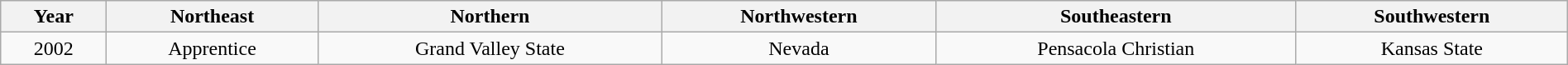<table class="wikitable" style="width:100%; text-align:center;">
<tr>
<th>Year</th>
<th>Northeast</th>
<th>Northern</th>
<th>Northwestern</th>
<th>Southeastern</th>
<th>Southwestern</th>
</tr>
<tr>
<td>2002</td>
<td>Apprentice</td>
<td>Grand Valley State</td>
<td>Nevada</td>
<td>Pensacola Christian</td>
<td>Kansas State</td>
</tr>
</table>
